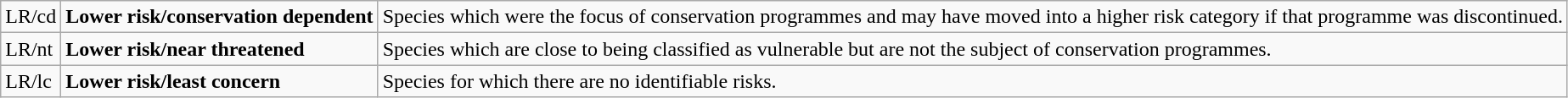<table class="wikitable" style="text-align:left">
<tr>
<td>LR/cd</td>
<td><strong>Lower risk/conservation dependent</strong></td>
<td>Species which were the focus of conservation programmes and may have moved into a higher risk category if that programme was discontinued.</td>
</tr>
<tr>
<td>LR/nt</td>
<td><strong>Lower risk/near threatened</strong></td>
<td>Species which are close to being classified as vulnerable but are not the subject of conservation programmes.</td>
</tr>
<tr>
<td>LR/lc</td>
<td><strong>Lower risk/least concern</strong></td>
<td>Species for which there are no identifiable risks.</td>
</tr>
</table>
